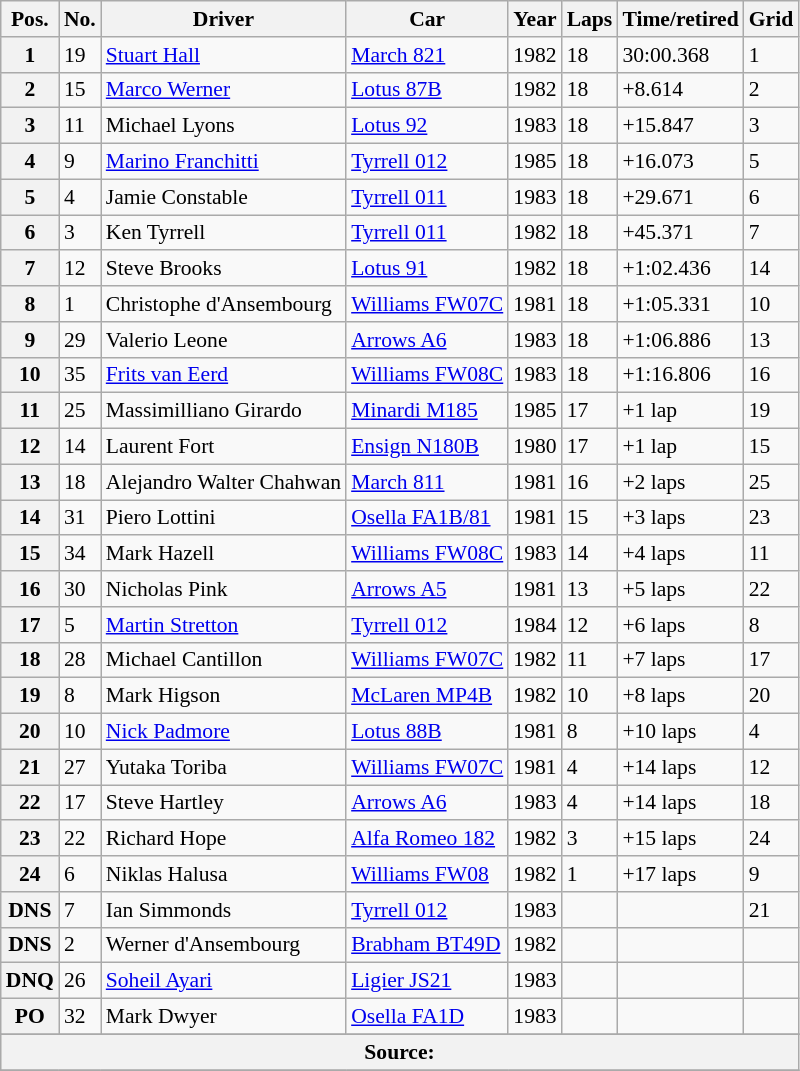<table class="wikitable" style="font-size:90%">
<tr>
<th>Pos.</th>
<th>No.</th>
<th>Driver</th>
<th>Car</th>
<th>Year</th>
<th>Laps</th>
<th>Time/retired</th>
<th>Grid</th>
</tr>
<tr>
<th>1</th>
<td>19</td>
<td> <a href='#'>Stuart Hall</a></td>
<td><a href='#'>March 821</a></td>
<td>1982</td>
<td>18</td>
<td>30:00.368</td>
<td>1</td>
</tr>
<tr>
<th>2</th>
<td>15</td>
<td> <a href='#'>Marco Werner</a></td>
<td><a href='#'>Lotus 87B</a></td>
<td>1982</td>
<td>18</td>
<td>+8.614</td>
<td>2</td>
</tr>
<tr>
<th>3</th>
<td>11</td>
<td> Michael Lyons</td>
<td><a href='#'>Lotus 92</a></td>
<td>1983</td>
<td>18</td>
<td>+15.847</td>
<td>3</td>
</tr>
<tr>
<th>4</th>
<td>9</td>
<td> <a href='#'>Marino Franchitti</a></td>
<td><a href='#'>Tyrrell 012</a></td>
<td>1985</td>
<td>18</td>
<td>+16.073</td>
<td>5</td>
</tr>
<tr>
<th>5</th>
<td>4</td>
<td> Jamie Constable</td>
<td><a href='#'>Tyrrell 011</a></td>
<td>1983</td>
<td>18</td>
<td>+29.671</td>
<td>6</td>
</tr>
<tr>
<th>6</th>
<td>3</td>
<td> Ken Tyrrell</td>
<td><a href='#'>Tyrrell 011</a></td>
<td>1982</td>
<td>18</td>
<td>+45.371</td>
<td>7</td>
</tr>
<tr>
<th>7</th>
<td>12</td>
<td> Steve Brooks</td>
<td><a href='#'>Lotus 91</a></td>
<td>1982</td>
<td>18</td>
<td>+1:02.436</td>
<td>14</td>
</tr>
<tr>
<th>8</th>
<td>1</td>
<td> Christophe d'Ansembourg</td>
<td><a href='#'>Williams FW07C</a></td>
<td>1981</td>
<td>18</td>
<td>+1:05.331</td>
<td>10</td>
</tr>
<tr>
<th>9</th>
<td>29</td>
<td> Valerio Leone</td>
<td><a href='#'>Arrows A6</a></td>
<td>1983</td>
<td>18</td>
<td>+1:06.886</td>
<td>13</td>
</tr>
<tr>
<th>10</th>
<td>35</td>
<td> <a href='#'>Frits van Eerd</a></td>
<td><a href='#'>Williams FW08C</a></td>
<td>1983</td>
<td>18</td>
<td>+1:16.806</td>
<td>16</td>
</tr>
<tr>
<th>11</th>
<td>25</td>
<td> Massimilliano Girardo</td>
<td><a href='#'>Minardi M185</a></td>
<td>1985</td>
<td>17</td>
<td>+1 lap</td>
<td>19</td>
</tr>
<tr>
<th>12</th>
<td>14</td>
<td> Laurent Fort</td>
<td><a href='#'>Ensign N180B</a></td>
<td>1980</td>
<td>17</td>
<td>+1 lap</td>
<td>15</td>
</tr>
<tr>
<th>13</th>
<td>18</td>
<td> Alejandro Walter Chahwan</td>
<td><a href='#'>March 811</a></td>
<td>1981</td>
<td>16</td>
<td>+2 laps</td>
<td>25</td>
</tr>
<tr>
<th>14</th>
<td>31</td>
<td> Piero Lottini</td>
<td><a href='#'>Osella FA1B/81</a></td>
<td>1981</td>
<td>15</td>
<td>+3 laps</td>
<td>23</td>
</tr>
<tr>
<th>15</th>
<td>34</td>
<td> Mark Hazell</td>
<td><a href='#'>Williams FW08C</a></td>
<td>1983</td>
<td>14</td>
<td>+4 laps</td>
<td>11</td>
</tr>
<tr>
<th>16</th>
<td>30</td>
<td> Nicholas Pink</td>
<td><a href='#'>Arrows A5</a></td>
<td>1981</td>
<td>13</td>
<td>+5 laps</td>
<td>22</td>
</tr>
<tr>
<th>17</th>
<td>5</td>
<td> <a href='#'>Martin Stretton</a></td>
<td><a href='#'>Tyrrell 012</a></td>
<td>1984</td>
<td>12</td>
<td>+6 laps</td>
<td>8</td>
</tr>
<tr>
<th>18</th>
<td>28</td>
<td> Michael Cantillon</td>
<td><a href='#'>Williams FW07C</a></td>
<td>1982</td>
<td>11</td>
<td>+7 laps</td>
<td>17</td>
</tr>
<tr>
<th>19</th>
<td>8</td>
<td> Mark Higson</td>
<td><a href='#'>McLaren MP4B</a></td>
<td>1982</td>
<td>10</td>
<td>+8 laps</td>
<td>20</td>
</tr>
<tr>
<th>20</th>
<td>10</td>
<td> <a href='#'>Nick Padmore</a></td>
<td><a href='#'>Lotus 88B</a></td>
<td>1981</td>
<td>8</td>
<td>+10 laps</td>
<td>4</td>
</tr>
<tr>
<th>21</th>
<td>27</td>
<td> Yutaka Toriba</td>
<td><a href='#'>Williams FW07C</a></td>
<td>1981</td>
<td>4</td>
<td>+14 laps</td>
<td>12</td>
</tr>
<tr>
<th>22</th>
<td>17</td>
<td> Steve Hartley</td>
<td><a href='#'>Arrows A6</a></td>
<td>1983</td>
<td>4</td>
<td>+14 laps</td>
<td>18</td>
</tr>
<tr>
<th>23</th>
<td>22</td>
<td> Richard Hope</td>
<td><a href='#'>Alfa Romeo 182</a></td>
<td>1982</td>
<td>3</td>
<td>+15 laps</td>
<td>24</td>
</tr>
<tr>
<th>24</th>
<td>6</td>
<td> Niklas Halusa</td>
<td><a href='#'>Williams FW08</a></td>
<td>1982</td>
<td>1</td>
<td>+17 laps</td>
<td>9</td>
</tr>
<tr>
<th>DNS</th>
<td>7</td>
<td> Ian Simmonds</td>
<td><a href='#'>Tyrrell 012</a></td>
<td>1983</td>
<td></td>
<td></td>
<td>21</td>
</tr>
<tr>
<th>DNS</th>
<td>2</td>
<td> Werner d'Ansembourg</td>
<td><a href='#'>Brabham BT49D</a></td>
<td>1982</td>
<td></td>
<td></td>
<td></td>
</tr>
<tr>
<th>DNQ</th>
<td>26</td>
<td> <a href='#'>Soheil Ayari</a></td>
<td><a href='#'>Ligier JS21</a></td>
<td>1983</td>
<td></td>
<td></td>
<td></td>
</tr>
<tr>
<th>PO</th>
<td>32</td>
<td> Mark Dwyer</td>
<td><a href='#'>Osella FA1D</a></td>
<td>1983</td>
<td></td>
<td></td>
<td></td>
</tr>
<tr>
</tr>
<tr style="background-color:#E5E4E2" align="center">
<th colspan=8>Source:</th>
</tr>
<tr>
</tr>
</table>
